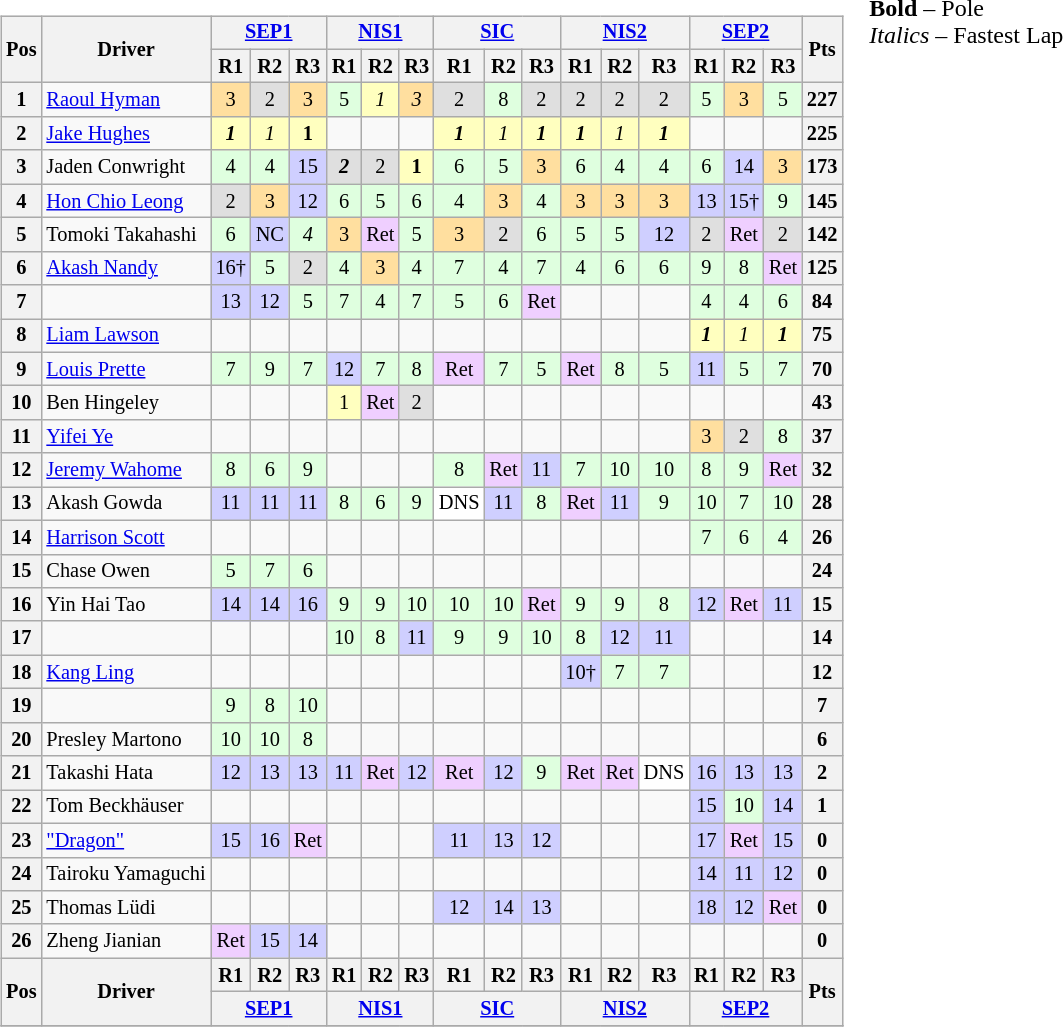<table>
<tr>
<td><br><table class="wikitable" style="font-size: 85%; text-align: center;">
<tr valign="top">
<th rowspan="2" valign="middle">Pos</th>
<th rowspan="2" valign="middle">Driver</th>
<th colspan=3><a href='#'>SEP1</a><br></th>
<th colspan=3><a href='#'>NIS1</a><br></th>
<th colspan=3><a href='#'>SIC</a><br></th>
<th colspan=3><a href='#'>NIS2</a><br></th>
<th colspan=3><a href='#'>SEP2</a><br></th>
<th rowspan="2" valign="middle">Pts</th>
</tr>
<tr>
<th>R1</th>
<th>R2</th>
<th>R3</th>
<th>R1</th>
<th>R2</th>
<th>R3</th>
<th>R1</th>
<th>R2</th>
<th>R3</th>
<th>R1</th>
<th>R2</th>
<th>R3</th>
<th>R1</th>
<th>R2</th>
<th>R3</th>
</tr>
<tr>
<th>1</th>
<td align="left"> <a href='#'>Raoul Hyman</a></td>
<td style="background:#FFDF9F;">3</td>
<td style="background:#DFDFDF;">2</td>
<td style="background:#FFDF9F;">3</td>
<td style="background:#DFFFDF;">5</td>
<td style="background:#FFFFBF;"><em>1</em></td>
<td style="background:#FFDF9F;"><em>3</em></td>
<td style="background:#DFDFDF;">2</td>
<td style="background:#DFFFDF;">8</td>
<td style="background:#DFDFDF;">2</td>
<td style="background:#DFDFDF;">2</td>
<td style="background:#DFDFDF;">2</td>
<td style="background:#DFDFDF;">2</td>
<td style="background:#DFFFDF;">5</td>
<td style="background:#FFDF9F;">3</td>
<td style="background:#DFFFDF;">5</td>
<th>227</th>
</tr>
<tr>
<th>2</th>
<td align="left"> <a href='#'>Jake Hughes</a></td>
<td style="background:#FFFFBF;"><strong><em>1</em></strong></td>
<td style="background:#FFFFBF;"><em>1</em></td>
<td style="background:#FFFFBF;"><strong>1</strong></td>
<td></td>
<td></td>
<td></td>
<td style="background:#FFFFBF;"><strong><em>1</em></strong></td>
<td style="background:#FFFFBF;"><em>1</em></td>
<td style="background:#FFFFBF;"><strong><em>1</em></strong></td>
<td style="background:#FFFFBF;"><strong><em>1</em></strong></td>
<td style="background:#FFFFBF;"><em>1</em></td>
<td style="background:#FFFFBF;"><strong><em>1</em></strong></td>
<td></td>
<td></td>
<td></td>
<th>225</th>
</tr>
<tr>
<th>3</th>
<td align="left"> Jaden Conwright</td>
<td style="background:#DFFFDF;">4</td>
<td style="background:#DFFFDF;">4</td>
<td style="background:#CFCFFF;">15</td>
<td style="background:#DFDFDF;"><strong><em>2</em></strong></td>
<td style="background:#DFDFDF;">2</td>
<td style="background:#FFFFBF;"><strong>1</strong></td>
<td style="background:#DFFFDF;">6</td>
<td style="background:#DFFFDF;">5</td>
<td style="background:#FFDF9F;">3</td>
<td style="background:#DFFFDF;">6</td>
<td style="background:#DFFFDF;">4</td>
<td style="background:#DFFFDF;">4</td>
<td style="background:#DFFFDF;">6</td>
<td style="background:#CFCFFF;">14</td>
<td style="background:#FFDF9F;">3</td>
<th>173</th>
</tr>
<tr>
<th>4</th>
<td align="left"> <a href='#'>Hon Chio Leong</a></td>
<td style="background:#DFDFDF;">2</td>
<td style="background:#FFDF9F;">3</td>
<td style="background:#CFCFFF;">12</td>
<td style="background:#DFFFDF;">6</td>
<td style="background:#DFFFDF;">5</td>
<td style="background:#DFFFDF;">6</td>
<td style="background:#DFFFDF;">4</td>
<td style="background:#FFDF9F;">3</td>
<td style="background:#DFFFDF;">4</td>
<td style="background:#FFDF9F;">3</td>
<td style="background:#FFDF9F;">3</td>
<td style="background:#FFDF9F;">3</td>
<td style="background:#CFCFFF;">13</td>
<td style="background:#CFCFFF;">15†</td>
<td style="background:#DFFFDF;">9</td>
<th>145</th>
</tr>
<tr>
<th>5</th>
<td align="left"> Tomoki Takahashi</td>
<td style="background:#DFFFDF;">6</td>
<td style="background:#CFCFFF;">NC</td>
<td style="background:#DFFFDF;"><em>4</em></td>
<td style="background:#FFDF9F;">3</td>
<td style="background:#EFCFFF;">Ret</td>
<td style="background:#DFFFDF;">5</td>
<td style="background:#FFDF9F;">3</td>
<td style="background:#DFDFDF;">2</td>
<td style="background:#DFFFDF;">6</td>
<td style="background:#DFFFDF;">5</td>
<td style="background:#DFFFDF;">5</td>
<td style="background:#CFCFFF;">12</td>
<td style="background:#DFDFDF;">2</td>
<td style="background:#EFCFFF;">Ret</td>
<td style="background:#DFDFDF;">2</td>
<th>142</th>
</tr>
<tr>
<th>6</th>
<td align="left"> <a href='#'>Akash Nandy</a></td>
<td style="background:#CFCFFF;">16†</td>
<td style="background:#DFFFDF;">5</td>
<td style="background:#DFDFDF;">2</td>
<td style="background:#DFFFDF;">4</td>
<td style="background:#FFDF9F;">3</td>
<td style="background:#DFFFDF;">4</td>
<td style="background:#DFFFDF;">7</td>
<td style="background:#DFFFDF;">4</td>
<td style="background:#DFFFDF;">7</td>
<td style="background:#DFFFDF;">4</td>
<td style="background:#DFFFDF;">6</td>
<td style="background:#DFFFDF;">6</td>
<td style="background:#DFFFDF;">9</td>
<td style="background:#DFFFDF;">8</td>
<td style="background:#EFCFFF;">Ret</td>
<th>125</th>
</tr>
<tr>
<th>7</th>
<td align="left"> </td>
<td style="background:#CFCFFF;">13</td>
<td style="background:#CFCFFF;">12</td>
<td style="background:#DFFFDF;">5</td>
<td style="background:#DFFFDF;">7</td>
<td style="background:#DFFFDF;">4</td>
<td style="background:#DFFFDF;">7</td>
<td style="background:#DFFFDF;">5</td>
<td style="background:#DFFFDF;">6</td>
<td style="background:#EFCFFF;">Ret</td>
<td></td>
<td></td>
<td></td>
<td style="background:#DFFFDF;">4</td>
<td style="background:#DFFFDF;">4</td>
<td style="background:#DFFFDF;">6</td>
<th>84</th>
</tr>
<tr>
<th>8</th>
<td align="left"> <a href='#'>Liam Lawson</a></td>
<td></td>
<td></td>
<td></td>
<td></td>
<td></td>
<td></td>
<td></td>
<td></td>
<td></td>
<td></td>
<td></td>
<td></td>
<td style="background:#FFFFBF;"><strong><em>1</em></strong></td>
<td style="background:#FFFFBF;"><em>1</em></td>
<td style="background:#FFFFBF;"><strong><em>1</em></strong></td>
<th>75</th>
</tr>
<tr>
<th>9</th>
<td align="left"> <a href='#'>Louis Prette</a></td>
<td style="background:#DFFFDF;">7</td>
<td style="background:#DFFFDF;">9</td>
<td style="background:#DFFFDF;">7</td>
<td style="background:#CFCFFF;">12</td>
<td style="background:#DFFFDF;">7</td>
<td style="background:#DFFFDF;">8</td>
<td style="background:#EFCFFF;">Ret</td>
<td style="background:#DFFFDF;">7</td>
<td style="background:#DFFFDF;">5</td>
<td style="background:#EFCFFF;">Ret</td>
<td style="background:#DFFFDF;">8</td>
<td style="background:#DFFFDF;">5</td>
<td style="background:#CFCFFF;">11</td>
<td style="background:#DFFFDF;">5</td>
<td style="background:#DFFFDF;">7</td>
<th>70</th>
</tr>
<tr>
<th>10</th>
<td align="left"> Ben Hingeley</td>
<td></td>
<td></td>
<td></td>
<td style="background:#FFFFBF;">1</td>
<td style="background:#EFCFFF;">Ret</td>
<td style="background:#DFDFDF;">2</td>
<td></td>
<td></td>
<td></td>
<td></td>
<td></td>
<td></td>
<td></td>
<td></td>
<td></td>
<th>43</th>
</tr>
<tr>
<th>11</th>
<td align="left"> <a href='#'>Yifei Ye</a></td>
<td></td>
<td></td>
<td></td>
<td></td>
<td></td>
<td></td>
<td></td>
<td></td>
<td></td>
<td></td>
<td></td>
<td></td>
<td style="background:#FFDF9F;">3</td>
<td style="background:#DFDFDF;">2</td>
<td style="background:#DFFFDF;">8</td>
<th>37</th>
</tr>
<tr>
<th>12</th>
<td align="left"> <a href='#'>Jeremy Wahome</a></td>
<td style="background:#DFFFDF;">8</td>
<td style="background:#DFFFDF;">6</td>
<td style="background:#DFFFDF;">9</td>
<td></td>
<td></td>
<td></td>
<td style="background:#DFFFDF;">8</td>
<td style="background:#EFCFFF;">Ret</td>
<td style="background:#CFCFFF;">11</td>
<td style="background:#DFFFDF;">7</td>
<td style="background:#DFFFDF;">10</td>
<td style="background:#DFFFDF;">10</td>
<td style="background:#DFFFDF;">8</td>
<td style="background:#DFFFDF;">9</td>
<td style="background:#EFCFFF;">Ret</td>
<th>32</th>
</tr>
<tr>
<th>13</th>
<td align="left"> Akash Gowda</td>
<td style="background:#CFCFFF;">11</td>
<td style="background:#CFCFFF;">11</td>
<td style="background:#CFCFFF;">11</td>
<td style="background:#DFFFDF;">8</td>
<td style="background:#DFFFDF;">6</td>
<td style="background:#DFFFDF;">9</td>
<td style="background:#ffffff;">DNS</td>
<td style="background:#CFCFFF;">11</td>
<td style="background:#DFFFDF;">8</td>
<td style="background:#EFCFFF;">Ret</td>
<td style="background:#CFCFFF;">11</td>
<td style="background:#DFFFDF;">9</td>
<td style="background:#DFFFDF;">10</td>
<td style="background:#DFFFDF;">7</td>
<td style="background:#DFFFDF;">10</td>
<th>28</th>
</tr>
<tr>
<th>14</th>
<td align="left"> <a href='#'>Harrison Scott</a></td>
<td></td>
<td></td>
<td></td>
<td></td>
<td></td>
<td></td>
<td></td>
<td></td>
<td></td>
<td></td>
<td></td>
<td></td>
<td style="background:#DFFFDF;">7</td>
<td style="background:#DFFFDF;">6</td>
<td style="background:#DFFFDF;">4</td>
<th>26</th>
</tr>
<tr>
<th>15</th>
<td align="left"> Chase Owen</td>
<td style="background:#DFFFDF;">5</td>
<td style="background:#DFFFDF;">7</td>
<td style="background:#DFFFDF;">6</td>
<td></td>
<td></td>
<td></td>
<td></td>
<td></td>
<td></td>
<td></td>
<td></td>
<td></td>
<td></td>
<td></td>
<td></td>
<th>24</th>
</tr>
<tr>
<th>16</th>
<td align="left"> Yin Hai Tao</td>
<td style="background:#CFCFFF;">14</td>
<td style="background:#CFCFFF;">14</td>
<td style="background:#CFCFFF;">16</td>
<td style="background:#DFFFDF;">9</td>
<td style="background:#DFFFDF;">9</td>
<td style="background:#DFFFDF;">10</td>
<td style="background:#DFFFDF;">10</td>
<td style="background:#DFFFDF;">10</td>
<td style="background:#EFCFFF;">Ret</td>
<td style="background:#DFFFDF;">9</td>
<td style="background:#DFFFDF;">9</td>
<td style="background:#DFFFDF;">8</td>
<td style="background:#CFCFFF;">12</td>
<td style="background:#EFCFFF;">Ret</td>
<td style="background:#CFCFFF;">11</td>
<th>15</th>
</tr>
<tr>
<th>17</th>
<td align="left"> </td>
<td></td>
<td></td>
<td></td>
<td style="background:#DFFFDF;">10</td>
<td style="background:#DFFFDF;">8</td>
<td style="background:#CFCFFF;">11</td>
<td style="background:#DFFFDF;">9</td>
<td style="background:#DFFFDF;">9</td>
<td style="background:#DFFFDF;">10</td>
<td style="background:#DFFFDF;">8</td>
<td style="background:#CFCFFF;">12</td>
<td style="background:#CFCFFF;">11</td>
<td></td>
<td></td>
<td></td>
<th>14</th>
</tr>
<tr>
<th>18</th>
<td align="left"> <a href='#'>Kang Ling</a></td>
<td></td>
<td></td>
<td></td>
<td></td>
<td></td>
<td></td>
<td></td>
<td></td>
<td></td>
<td style="background:#CFCFFF;">10†</td>
<td style="background:#DFFFDF;">7</td>
<td style="background:#DFFFDF;">7</td>
<td></td>
<td></td>
<td></td>
<th>12</th>
</tr>
<tr>
<th>19</th>
<td align="left"> </td>
<td style="background:#DFFFDF;">9</td>
<td style="background:#DFFFDF;">8</td>
<td style="background:#DFFFDF;">10</td>
<td></td>
<td></td>
<td></td>
<td></td>
<td></td>
<td></td>
<td></td>
<td></td>
<td></td>
<td></td>
<td></td>
<td></td>
<th>7</th>
</tr>
<tr>
<th>20</th>
<td align="left"> Presley Martono</td>
<td style="background:#DFFFDF;">10</td>
<td style="background:#DFFFDF;">10</td>
<td style="background:#DFFFDF;">8</td>
<td></td>
<td></td>
<td></td>
<td></td>
<td></td>
<td></td>
<td></td>
<td></td>
<td></td>
<td></td>
<td></td>
<td></td>
<th>6</th>
</tr>
<tr>
<th>21</th>
<td align="left"> Takashi Hata</td>
<td style="background:#CFCFFF;">12</td>
<td style="background:#CFCFFF;">13</td>
<td style="background:#CFCFFF;">13</td>
<td style="background:#CFCFFF;">11</td>
<td style="background:#EFCFFF;">Ret</td>
<td style="background:#CFCFFF;">12</td>
<td style="background:#EFCFFF;">Ret</td>
<td style="background:#CFCFFF;">12</td>
<td style="background:#DFFFDF;">9</td>
<td style="background:#EFCFFF;">Ret</td>
<td style="background:#EFCFFF;">Ret</td>
<td style="background:#ffffff;">DNS</td>
<td style="background:#CFCFFF;">16</td>
<td style="background:#CFCFFF;">13</td>
<td style="background:#CFCFFF;">13</td>
<th>2</th>
</tr>
<tr>
<th>22</th>
<td align="left"> Tom Beckhäuser</td>
<td></td>
<td></td>
<td></td>
<td></td>
<td></td>
<td></td>
<td></td>
<td></td>
<td></td>
<td></td>
<td></td>
<td></td>
<td style="background:#CFCFFF;">15</td>
<td style="background:#DFFFDF;">10</td>
<td style="background:#CFCFFF;">14</td>
<th>1</th>
</tr>
<tr>
<th>23</th>
<td align="left"> <a href='#'>"Dragon"</a></td>
<td style="background:#CFCFFF;">15</td>
<td style="background:#CFCFFF;">16</td>
<td style="background:#EFCFFF;">Ret</td>
<td></td>
<td></td>
<td></td>
<td style="background:#CFCFFF;">11</td>
<td style="background:#CFCFFF;">13</td>
<td style="background:#CFCFFF;">12</td>
<td></td>
<td></td>
<td></td>
<td style="background:#CFCFFF;">17</td>
<td style="background:#EFCFFF;">Ret</td>
<td style="background:#CFCFFF;">15</td>
<th>0</th>
</tr>
<tr>
<th>24</th>
<td align="left" nowrap> Tairoku Yamaguchi</td>
<td></td>
<td></td>
<td></td>
<td></td>
<td></td>
<td></td>
<td></td>
<td></td>
<td></td>
<td></td>
<td></td>
<td></td>
<td style="background:#CFCFFF;">14</td>
<td style="background:#CFCFFF;">11</td>
<td style="background:#CFCFFF;">12</td>
<th>0</th>
</tr>
<tr>
<th>25</th>
<td align="left"> Thomas Lüdi</td>
<td></td>
<td></td>
<td></td>
<td></td>
<td></td>
<td></td>
<td style="background:#CFCFFF;">12</td>
<td style="background:#CFCFFF;">14</td>
<td style="background:#CFCFFF;">13</td>
<td></td>
<td></td>
<td></td>
<td style="background:#CFCFFF;">18</td>
<td style="background:#CFCFFF;">12</td>
<td style="background:#EFCFFF;">Ret</td>
<th>0</th>
</tr>
<tr>
<th>26</th>
<td align="left"> Zheng Jianian</td>
<td style="background:#EFCFFF;">Ret</td>
<td style="background:#CFCFFF;">15</td>
<td style="background:#CFCFFF;">14</td>
<td></td>
<td></td>
<td></td>
<td></td>
<td></td>
<td></td>
<td></td>
<td></td>
<td></td>
<td></td>
<td></td>
<td></td>
<th>0</th>
</tr>
<tr>
<th rowspan="2">Pos</th>
<th rowspan="2">Driver</th>
<th>R1</th>
<th>R2</th>
<th>R3</th>
<th>R1</th>
<th>R2</th>
<th>R3</th>
<th>R1</th>
<th>R2</th>
<th>R3</th>
<th>R1</th>
<th>R2</th>
<th>R3</th>
<th>R1</th>
<th>R2</th>
<th>R3</th>
<th rowspan="2">Pts</th>
</tr>
<tr valign="top">
<th colspan="3"><a href='#'>SEP1</a><br></th>
<th colspan="3"><a href='#'>NIS1</a><br></th>
<th colspan="3"><a href='#'>SIC</a><br></th>
<th colspan="3"><a href='#'>NIS2</a><br></th>
<th colspan="3"><a href='#'>SEP2</a><br></th>
</tr>
<tr>
</tr>
</table>
</td>
<td style="vertical-align:top;"><br>
<span><strong>Bold</strong> – Pole<br><em>Italics</em> – Fastest Lap</span></td>
</tr>
</table>
